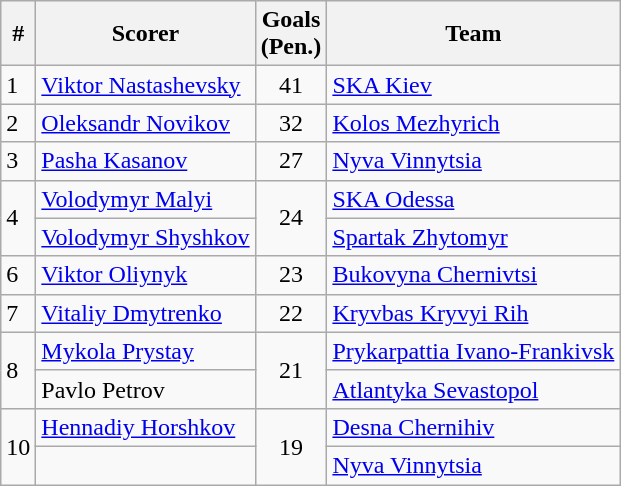<table class="wikitable">
<tr>
<th>#</th>
<th>Scorer</th>
<th>Goals<br>(Pen.)</th>
<th>Team</th>
</tr>
<tr>
<td>1</td>
<td><a href='#'>Viktor Nastashevsky</a></td>
<td align=center>41</td>
<td><a href='#'>SKA Kiev</a></td>
</tr>
<tr>
<td>2</td>
<td><a href='#'>Oleksandr Novikov</a></td>
<td align=center>32</td>
<td><a href='#'>Kolos Mezhyrich</a></td>
</tr>
<tr>
<td>3</td>
<td><a href='#'>Pasha Kasanov</a></td>
<td align=center>27</td>
<td><a href='#'>Nyva Vinnytsia</a></td>
</tr>
<tr>
<td rowspan=2>4</td>
<td><a href='#'>Volodymyr Malyi</a></td>
<td align=center rowspan=2>24</td>
<td><a href='#'>SKA Odessa</a></td>
</tr>
<tr>
<td><a href='#'>Volodymyr Shyshkov</a></td>
<td><a href='#'>Spartak Zhytomyr</a></td>
</tr>
<tr>
<td>6</td>
<td><a href='#'>Viktor Oliynyk</a></td>
<td align=center>23</td>
<td><a href='#'>Bukovyna Chernivtsi</a></td>
</tr>
<tr>
<td>7</td>
<td><a href='#'>Vitaliy Dmytrenko</a></td>
<td align=center>22</td>
<td><a href='#'>Kryvbas Kryvyi Rih</a></td>
</tr>
<tr>
<td rowspan=2>8</td>
<td><a href='#'>Mykola Prystay</a></td>
<td align=center rowspan=2>21</td>
<td><a href='#'>Prykarpattia Ivano-Frankivsk</a></td>
</tr>
<tr>
<td>Pavlo Petrov</td>
<td><a href='#'>Atlantyka Sevastopol</a></td>
</tr>
<tr>
<td rowspan=2>10</td>
<td><a href='#'>Hennadiy Horshkov</a></td>
<td align=center rowspan=2>19</td>
<td><a href='#'>Desna Chernihiv</a></td>
</tr>
<tr>
<td></td>
<td><a href='#'>Nyva Vinnytsia</a></td>
</tr>
</table>
